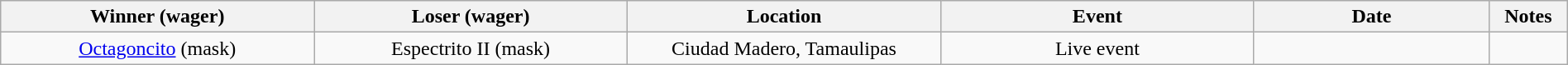<table class="wikitable sortable" width=100%  style="text-align: center">
<tr>
<th width=20% scope="col">Winner (wager)</th>
<th width=20% scope="col">Loser (wager)</th>
<th width=20% scope="col">Location</th>
<th width=20% scope="col">Event</th>
<th width=15% scope="col">Date</th>
<th class="unsortable" width=5% scope="col">Notes</th>
</tr>
<tr>
<td><a href='#'>Octagoncito</a> (mask)</td>
<td>Espectrito II (mask)</td>
<td>Ciudad Madero, Tamaulipas</td>
<td>Live event</td>
<td></td>
<td> </td>
</tr>
</table>
